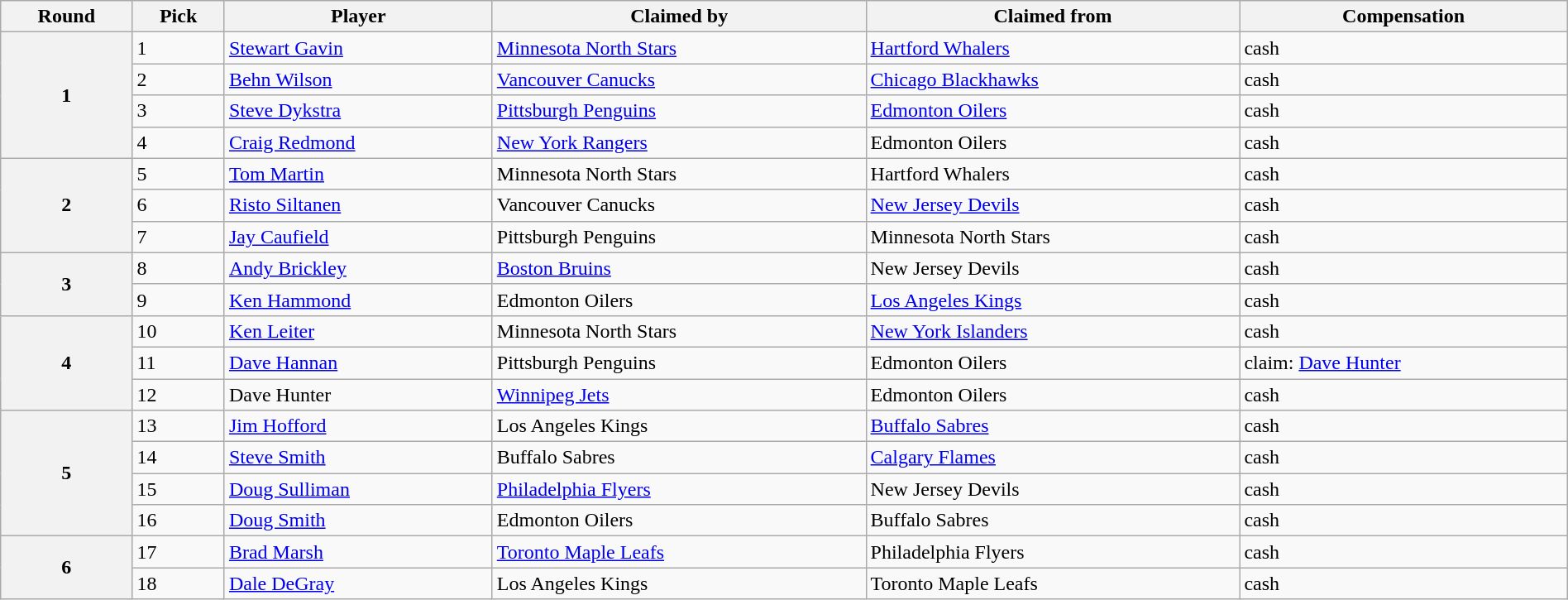<table class="wikitable" style="width: 100%">
<tr>
<th scope="col">Round</th>
<th scope="col">Pick</th>
<th scope="col">Player</th>
<th scope="col">Claimed by</th>
<th scope="col">Claimed from</th>
<th scope="col">Compensation</th>
</tr>
<tr>
<th scope="row" rowspan="4">1</th>
<td>1</td>
<td><a href='#'>Stewart Gavin</a></td>
<td><a href='#'>Minnesota North Stars</a></td>
<td><a href='#'>Hartford Whalers</a></td>
<td>cash</td>
</tr>
<tr>
<td>2</td>
<td><a href='#'>Behn Wilson</a></td>
<td><a href='#'>Vancouver Canucks</a></td>
<td><a href='#'>Chicago Blackhawks</a></td>
<td>cash</td>
</tr>
<tr>
<td>3</td>
<td><a href='#'>Steve Dykstra</a></td>
<td><a href='#'>Pittsburgh Penguins</a></td>
<td><a href='#'>Edmonton Oilers</a></td>
<td>cash</td>
</tr>
<tr>
<td>4</td>
<td><a href='#'>Craig Redmond</a></td>
<td><a href='#'>New York Rangers</a></td>
<td>Edmonton Oilers</td>
<td>cash</td>
</tr>
<tr>
<th scope="row" rowspan="3">2</th>
<td>5</td>
<td><a href='#'>Tom Martin</a></td>
<td>Minnesota North Stars</td>
<td>Hartford Whalers</td>
<td>cash</td>
</tr>
<tr>
<td>6</td>
<td><a href='#'>Risto Siltanen</a></td>
<td>Vancouver Canucks</td>
<td><a href='#'>New Jersey Devils</a></td>
<td>cash</td>
</tr>
<tr>
<td>7</td>
<td><a href='#'>Jay Caufield</a></td>
<td>Pittsburgh Penguins</td>
<td>Minnesota North Stars</td>
<td>cash</td>
</tr>
<tr>
<th scope="row" rowspan="2">3</th>
<td>8</td>
<td><a href='#'>Andy Brickley</a></td>
<td><a href='#'>Boston Bruins</a></td>
<td>New Jersey Devils</td>
<td>cash</td>
</tr>
<tr>
<td>9</td>
<td><a href='#'>Ken Hammond</a></td>
<td>Edmonton Oilers</td>
<td><a href='#'>Los Angeles Kings</a></td>
<td>cash</td>
</tr>
<tr>
<th scope="row" rowspan="3">4</th>
<td>10</td>
<td><a href='#'>Ken Leiter</a></td>
<td>Minnesota North Stars</td>
<td><a href='#'>New York Islanders</a></td>
<td>cash</td>
</tr>
<tr>
<td>11</td>
<td><a href='#'>Dave Hannan</a></td>
<td>Pittsburgh Penguins</td>
<td>Edmonton Oilers</td>
<td>claim: <a href='#'>Dave Hunter</a></td>
</tr>
<tr>
<td>12</td>
<td>Dave Hunter</td>
<td><a href='#'>Winnipeg Jets</a></td>
<td>Edmonton Oilers</td>
<td>cash</td>
</tr>
<tr>
<th scope="row" rowspan="4">5</th>
<td>13</td>
<td><a href='#'>Jim Hofford</a></td>
<td>Los Angeles Kings</td>
<td><a href='#'>Buffalo Sabres</a></td>
<td>cash</td>
</tr>
<tr>
<td>14</td>
<td><a href='#'>Steve Smith</a></td>
<td>Buffalo Sabres</td>
<td><a href='#'>Calgary Flames</a></td>
<td>cash</td>
</tr>
<tr>
<td>15</td>
<td><a href='#'>Doug Sulliman</a></td>
<td><a href='#'>Philadelphia Flyers</a></td>
<td>New Jersey Devils</td>
<td>cash</td>
</tr>
<tr>
<td>16</td>
<td><a href='#'>Doug Smith</a></td>
<td>Edmonton Oilers</td>
<td>Buffalo Sabres</td>
<td>cash</td>
</tr>
<tr>
<th scope="row" rowspan="2">6</th>
<td>17</td>
<td><a href='#'>Brad Marsh</a></td>
<td><a href='#'>Toronto Maple Leafs</a></td>
<td>Philadelphia Flyers</td>
<td>cash</td>
</tr>
<tr>
<td>18</td>
<td><a href='#'>Dale DeGray</a></td>
<td>Los Angeles Kings</td>
<td>Toronto Maple Leafs</td>
<td>cash</td>
</tr>
</table>
